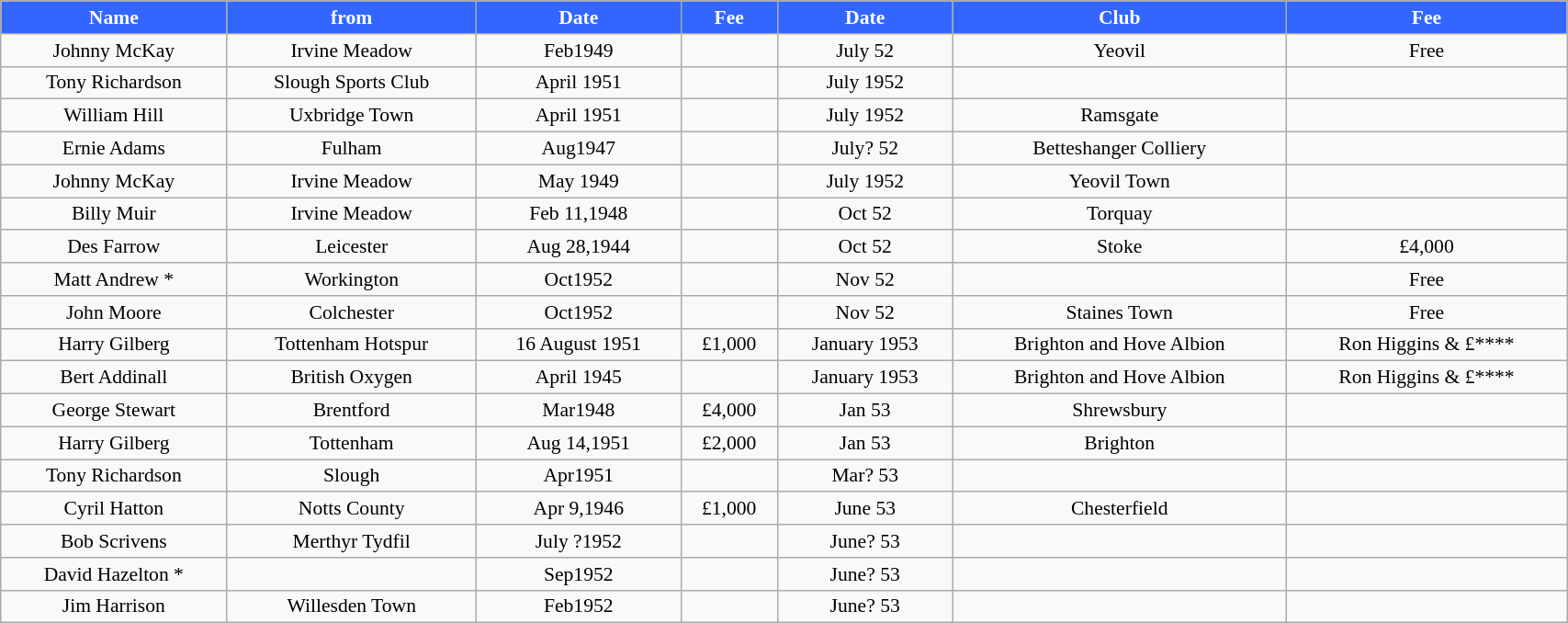<table class="wikitable" style="text-align:center; font-size:90%; width:90%;">
<tr>
<th style="background:#3366ff; color:#FFFFFF; text-align:center;"><strong>Name</strong></th>
<th style="background:#3366ff; color:#FFFFFF; text-align:center;">from</th>
<th style="background:#3366ff; color:#FFFFFF; text-align:center;">Date</th>
<th style="background:#3366ff; color:#FFFFFF; text-align:center;">Fee</th>
<th style="background:#3366ff; color:#FFFFFF; text-align:center;"><strong>Date</strong></th>
<th style="background:#3366ff; color:#FFFFFF; text-align:center;">Club</th>
<th style="background:#3366ff; color:#FFFFFF; text-align:center;">Fee</th>
</tr>
<tr>
<td>Johnny McKay</td>
<td>Irvine Meadow</td>
<td>Feb1949</td>
<td></td>
<td>July 52</td>
<td>Yeovil</td>
<td>Free</td>
</tr>
<tr>
<td>Tony Richardson</td>
<td>Slough Sports Club</td>
<td>April 1951</td>
<td></td>
<td>July 1952</td>
<td></td>
<td></td>
</tr>
<tr>
<td>William Hill</td>
<td>Uxbridge Town</td>
<td>April 1951</td>
<td></td>
<td>July 1952</td>
<td>Ramsgate</td>
<td></td>
</tr>
<tr>
<td>Ernie Adams</td>
<td>Fulham</td>
<td>Aug1947</td>
<td></td>
<td>July? 52</td>
<td>Betteshanger Colliery</td>
<td></td>
</tr>
<tr>
<td>Johnny McKay</td>
<td>Irvine Meadow</td>
<td>May 1949</td>
<td></td>
<td>July 1952</td>
<td>Yeovil Town</td>
<td></td>
</tr>
<tr>
<td>Billy Muir</td>
<td>Irvine Meadow</td>
<td>Feb 11,1948</td>
<td></td>
<td>Oct 52</td>
<td>Torquay</td>
<td></td>
</tr>
<tr>
<td>Des Farrow</td>
<td>Leicester</td>
<td>Aug 28,1944</td>
<td></td>
<td>Oct 52</td>
<td>Stoke</td>
<td>£4,000</td>
</tr>
<tr>
<td>Matt Andrew *</td>
<td>Workington</td>
<td>Oct1952</td>
<td></td>
<td>Nov 52</td>
<td></td>
<td>Free</td>
</tr>
<tr>
<td>John Moore</td>
<td>Colchester</td>
<td>Oct1952</td>
<td></td>
<td>Nov 52</td>
<td>Staines Town</td>
<td>Free</td>
</tr>
<tr>
<td>Harry Gilberg</td>
<td>Tottenham Hotspur</td>
<td>16 August 1951</td>
<td>£1,000</td>
<td>January 1953</td>
<td>Brighton and Hove Albion</td>
<td>Ron Higgins & £****</td>
</tr>
<tr>
<td>Bert Addinall</td>
<td>British Oxygen</td>
<td>April 1945</td>
<td></td>
<td>January 1953</td>
<td>Brighton and Hove Albion</td>
<td>Ron Higgins & £****</td>
</tr>
<tr>
<td>George Stewart</td>
<td>Brentford</td>
<td>Mar1948</td>
<td>£4,000</td>
<td>Jan 53</td>
<td>Shrewsbury</td>
<td></td>
</tr>
<tr>
<td>Harry Gilberg</td>
<td>Tottenham</td>
<td>Aug 14,1951</td>
<td>£2,000</td>
<td>Jan 53</td>
<td>Brighton</td>
<td></td>
</tr>
<tr>
<td>Tony Richardson</td>
<td>Slough</td>
<td>Apr1951</td>
<td></td>
<td>Mar? 53</td>
<td></td>
<td></td>
</tr>
<tr>
<td>Cyril Hatton</td>
<td>Notts County</td>
<td>Apr 9,1946</td>
<td>£1,000</td>
<td>June 53</td>
<td>Chesterfield</td>
<td></td>
</tr>
<tr>
<td>Bob Scrivens</td>
<td>Merthyr Tydfil</td>
<td>July ?1952</td>
<td></td>
<td>June? 53</td>
<td></td>
<td></td>
</tr>
<tr>
<td>David Hazelton *</td>
<td></td>
<td>Sep1952</td>
<td></td>
<td>June? 53</td>
<td></td>
<td></td>
</tr>
<tr>
<td>Jim Harrison</td>
<td>Willesden Town</td>
<td>Feb1952</td>
<td></td>
<td>June? 53</td>
<td></td>
<td></td>
</tr>
</table>
